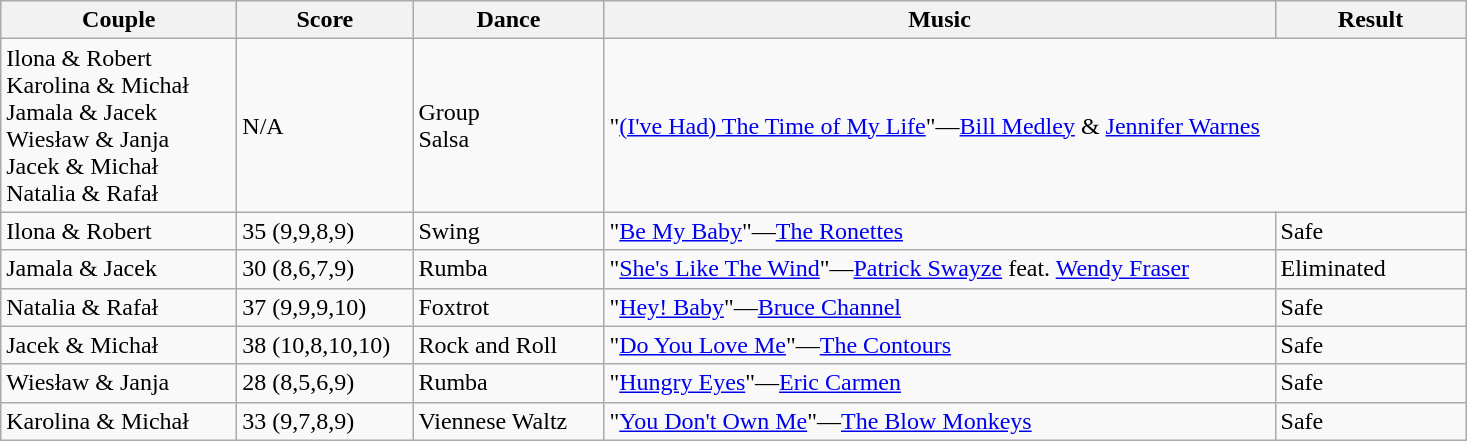<table class="wikitable">
<tr>
<th style="width:150px;">Couple</th>
<th style="width:110px;">Score</th>
<th style="width:120px;">Dance</th>
<th style="width:440px;">Music</th>
<th style="width:120px;">Result</th>
</tr>
<tr>
<td>Ilona & Robert<br>Karolina & Michał<br>Jamala & Jacek<br>Wiesław & Janja<br>Jacek & Michał<br>Natalia & Rafał</td>
<td>N/A</td>
<td>Group <br> Salsa</td>
<td colspan="2">"<a href='#'>(I've Had) The Time of My Life</a>"—<a href='#'>Bill Medley</a> & <a href='#'>Jennifer Warnes</a></td>
</tr>
<tr>
<td>Ilona & Robert</td>
<td>35 (9,9,8,9)</td>
<td>Swing</td>
<td>"<a href='#'>Be My Baby</a>"—<a href='#'>The Ronettes</a></td>
<td>Safe</td>
</tr>
<tr>
<td>Jamala & Jacek</td>
<td>30 (8,6,7,9)</td>
<td>Rumba</td>
<td>"<a href='#'>She's Like The Wind</a>"—<a href='#'>Patrick Swayze</a> feat. <a href='#'>Wendy Fraser</a></td>
<td>Eliminated</td>
</tr>
<tr>
<td>Natalia & Rafał</td>
<td>37 (9,9,9,10)</td>
<td>Foxtrot</td>
<td>"<a href='#'>Hey! Baby</a>"—<a href='#'>Bruce Channel</a></td>
<td>Safe</td>
</tr>
<tr>
<td>Jacek & Michał</td>
<td>38 (10,8,10,10)</td>
<td>Rock and Roll</td>
<td>"<a href='#'>Do You Love Me</a>"—<a href='#'>The Contours</a></td>
<td>Safe</td>
</tr>
<tr>
<td>Wiesław & Janja</td>
<td>28 (8,5,6,9)</td>
<td>Rumba</td>
<td>"<a href='#'>Hungry Eyes</a>"—<a href='#'>Eric Carmen</a></td>
<td>Safe</td>
</tr>
<tr>
<td>Karolina & Michał</td>
<td>33 (9,7,8,9)</td>
<td>Viennese Waltz</td>
<td>"<a href='#'>You Don't Own Me</a>"—<a href='#'>The Blow Monkeys</a></td>
<td>Safe</td>
</tr>
</table>
